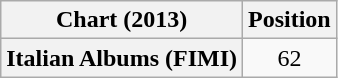<table class="wikitable plainrowheaders" style="text-align:center">
<tr>
<th scope="col">Chart (2013)</th>
<th scope="col">Position</th>
</tr>
<tr>
<th scope="row">Italian Albums (FIMI)</th>
<td>62</td>
</tr>
</table>
